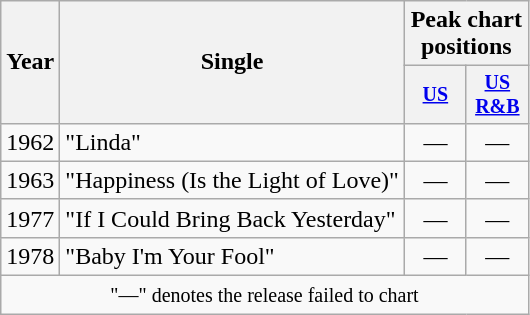<table class="wikitable" style="text-align:center;">
<tr>
<th rowspan="2">Year</th>
<th rowspan="2">Single</th>
<th colspan="2">Peak chart positions</th>
</tr>
<tr style="font-size:smaller;">
<th width="35"><a href='#'>US</a></th>
<th width="35"><a href='#'>US<br>R&B</a></th>
</tr>
<tr>
<td>1962</td>
<td align="left">"Linda"</td>
<td>—</td>
<td>—</td>
</tr>
<tr>
<td>1963</td>
<td align="left">"Happiness (Is the Light of Love)"</td>
<td>—</td>
<td>—</td>
</tr>
<tr>
<td>1977</td>
<td align="left">"If I Could Bring Back Yesterday"</td>
<td>—</td>
<td>—</td>
</tr>
<tr>
<td>1978</td>
<td align="left">"Baby I'm Your Fool"</td>
<td>—</td>
<td>—</td>
</tr>
<tr>
<td align="center" colspan="8"><small>"—" denotes the release failed to chart</small></td>
</tr>
</table>
